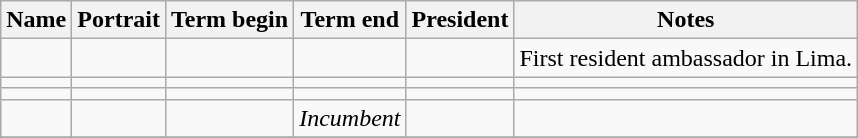<table class="wikitable sortable"  text-align:center;">
<tr>
<th>Name</th>
<th class="unsortable">Portrait</th>
<th>Term begin</th>
<th>Term end</th>
<th>President</th>
<th class="unsortable">Notes</th>
</tr>
<tr>
<td></td>
<td></td>
<td></td>
<td></td>
<td></td>
<td>First resident ambassador in Lima.</td>
</tr>
<tr>
<td></td>
<td></td>
<td></td>
<td></td>
<td></td>
<td></td>
</tr>
<tr>
<td></td>
<td></td>
<td></td>
<td></td>
<td></td>
<td></td>
</tr>
<tr>
<td></td>
<td></td>
<td></td>
<td><em>Incumbent</em></td>
<td></td>
<td></td>
</tr>
<tr>
</tr>
</table>
